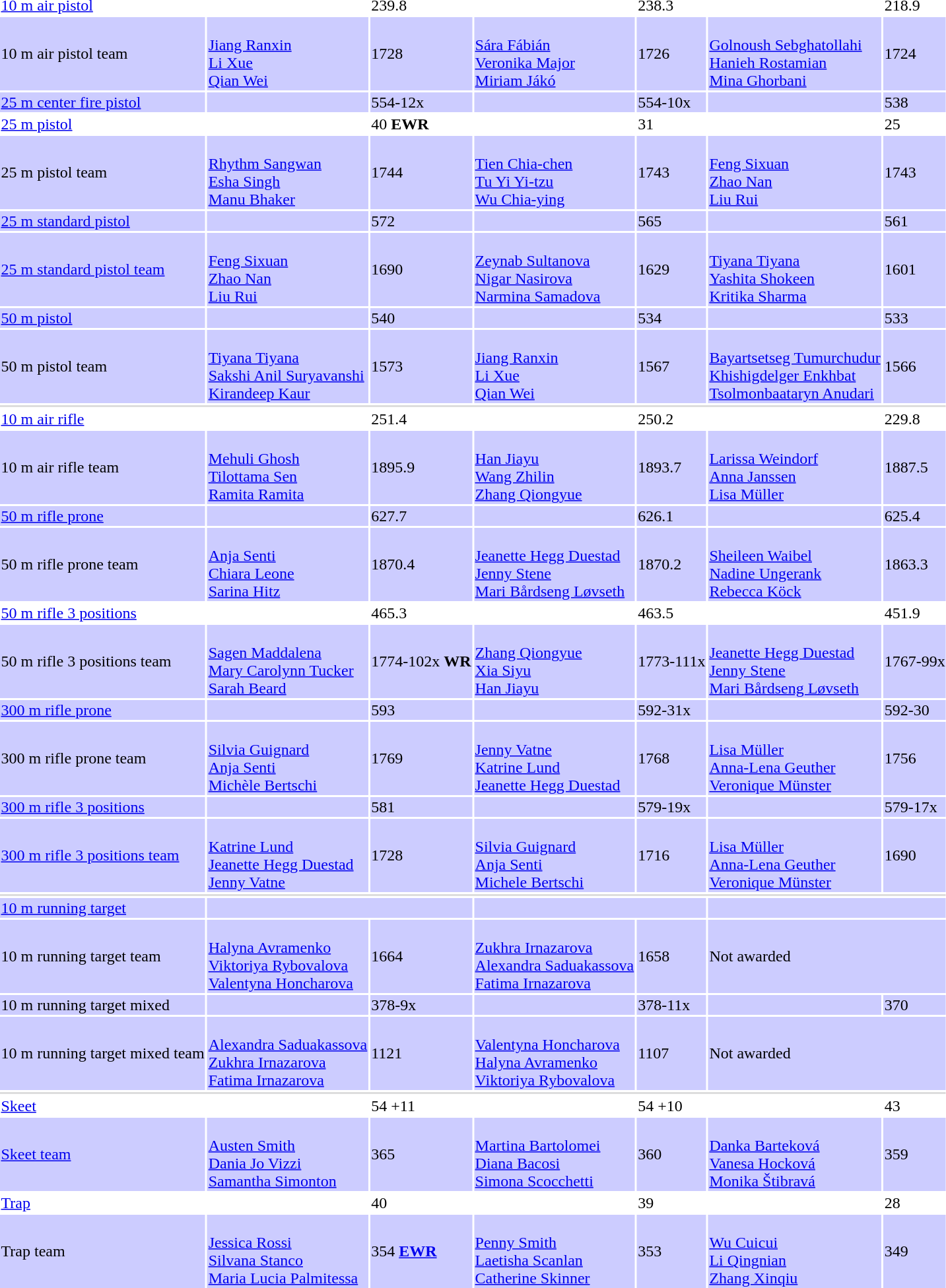<table>
<tr>
<td><a href='#'>10 m air pistol</a></td>
<td></td>
<td>239.8</td>
<td></td>
<td>238.3</td>
<td></td>
<td>218.9</td>
</tr>
<tr bgcolor=ccccff>
<td>10 m air pistol team</td>
<td> <br><a href='#'>Jiang Ranxin</a><br><a href='#'>Li Xue</a><br><a href='#'>Qian Wei</a></td>
<td>1728</td>
<td> <br><a href='#'>Sára Fábián</a><br><a href='#'>Veronika Major</a><br><a href='#'>Miriam Jákó</a></td>
<td>1726</td>
<td> <br><a href='#'>Golnoush Sebghatollahi</a><br><a href='#'>Hanieh Rostamian</a><br><a href='#'>Mina Ghorbani</a></td>
<td>1724</td>
</tr>
<tr bgcolor=ccccff>
<td><a href='#'>25 m center fire pistol</a></td>
<td></td>
<td>554-12x</td>
<td></td>
<td>554-10x</td>
<td></td>
<td>538</td>
</tr>
<tr>
<td><a href='#'>25 m pistol</a></td>
<td></td>
<td>40 <strong>EWR</strong></td>
<td></td>
<td>31</td>
<td></td>
<td>25</td>
</tr>
<tr bgcolor=ccccff>
<td>25 m pistol team</td>
<td> <br><a href='#'>Rhythm Sangwan</a><br><a href='#'>Esha Singh</a><br><a href='#'>Manu Bhaker</a></td>
<td>1744</td>
<td> <br><a href='#'>Tien Chia-chen</a><br><a href='#'>Tu Yi Yi-tzu</a><br><a href='#'>Wu Chia-ying</a></td>
<td>1743</td>
<td> <br><a href='#'>Feng Sixuan</a><br><a href='#'>Zhao Nan</a><br><a href='#'>Liu Rui</a></td>
<td>1743</td>
</tr>
<tr bgcolor=ccccff>
<td><a href='#'>25 m standard pistol</a></td>
<td></td>
<td>572</td>
<td></td>
<td>565</td>
<td></td>
<td>561</td>
</tr>
<tr bgcolor=ccccff>
<td><a href='#'>25 m standard pistol team</a></td>
<td> <br><a href='#'>Feng Sixuan</a><br><a href='#'>Zhao Nan</a><br><a href='#'>Liu Rui</a></td>
<td>1690</td>
<td> <br><a href='#'>Zeynab Sultanova</a><br><a href='#'>Nigar Nasirova</a><br><a href='#'>Narmina Samadova</a></td>
<td>1629</td>
<td> <br><a href='#'>Tiyana Tiyana</a><br><a href='#'>Yashita Shokeen</a><br><a href='#'>Kritika Sharma</a></td>
<td>1601</td>
</tr>
<tr bgcolor=ccccff>
<td><a href='#'>50 m pistol</a></td>
<td></td>
<td>540</td>
<td></td>
<td>534</td>
<td></td>
<td>533</td>
</tr>
<tr bgcolor=ccccff>
<td>50 m pistol team</td>
<td> <br><a href='#'>Tiyana Tiyana</a><br><a href='#'>Sakshi Anil Suryavanshi</a><br><a href='#'>Kirandeep Kaur</a></td>
<td>1573</td>
<td> <br><a href='#'>Jiang Ranxin</a><br><a href='#'>Li Xue</a><br><a href='#'>Qian Wei</a></td>
<td>1567</td>
<td> <br><a href='#'>Bayartsetseg Tumurchudur</a><br><a href='#'>Khishigdelger Enkhbat</a><br><a href='#'>Tsolmonbaataryn Anudari</a></td>
<td>1566</td>
</tr>
<tr bgcolor=#DDDDDD>
<td colspan=7></td>
</tr>
<tr>
<td><a href='#'>10 m air rifle</a></td>
<td></td>
<td>251.4</td>
<td></td>
<td>250.2</td>
<td></td>
<td>229.8</td>
</tr>
<tr bgcolor=ccccff>
<td>10 m air rifle team</td>
<td> <br><a href='#'>Mehuli Ghosh</a><br><a href='#'>Tilottama Sen</a><br><a href='#'>Ramita Ramita</a></td>
<td>1895.9</td>
<td> <br><a href='#'>Han Jiayu</a><br><a href='#'>Wang Zhilin</a><br><a href='#'>Zhang Qiongyue</a></td>
<td>1893.7</td>
<td> <br><a href='#'>Larissa Weindorf</a><br><a href='#'>Anna Janssen</a><br><a href='#'>Lisa Müller</a></td>
<td>1887.5</td>
</tr>
<tr bgcolor=ccccff>
<td><a href='#'>50 m rifle prone</a></td>
<td></td>
<td>627.7</td>
<td></td>
<td>626.1</td>
<td></td>
<td>625.4</td>
</tr>
<tr bgcolor=ccccff>
<td>50 m rifle prone team</td>
<td> <br><a href='#'>Anja Senti</a><br><a href='#'>Chiara Leone</a><br><a href='#'>Sarina Hitz</a></td>
<td>1870.4</td>
<td> <br><a href='#'>Jeanette Hegg Duestad</a><br><a href='#'>Jenny Stene</a><br><a href='#'>Mari Bårdseng Løvseth</a></td>
<td>1870.2</td>
<td> <br><a href='#'>Sheileen Waibel</a><br><a href='#'>Nadine Ungerank</a><br><a href='#'>Rebecca Köck</a></td>
<td>1863.3</td>
</tr>
<tr>
<td><a href='#'>50 m rifle 3 positions</a></td>
<td></td>
<td>465.3</td>
<td></td>
<td>463.5</td>
<td></td>
<td>451.9</td>
</tr>
<tr bgcolor=ccccff>
<td>50 m rifle 3 positions team</td>
<td> <br><a href='#'>Sagen Maddalena</a><br><a href='#'>Mary Carolynn Tucker</a><br><a href='#'>Sarah Beard</a></td>
<td>1774-102x <strong>WR</strong></td>
<td> <br><a href='#'>Zhang Qiongyue</a><br><a href='#'>Xia Siyu</a><br><a href='#'>Han Jiayu</a></td>
<td>1773-111x</td>
<td> <br><a href='#'>Jeanette Hegg Duestad</a><br><a href='#'>Jenny Stene</a><br><a href='#'>Mari Bårdseng Løvseth</a></td>
<td>1767-99x</td>
</tr>
<tr bgcolor=ccccff>
<td><a href='#'>300 m rifle prone</a></td>
<td></td>
<td>593</td>
<td></td>
<td>592-31x</td>
<td></td>
<td>592-30</td>
</tr>
<tr bgcolor=ccccff>
<td>300 m rifle prone team </td>
<td> <br><a href='#'>Silvia Guignard</a><br><a href='#'>Anja Senti</a><br><a href='#'>Michèle Bertschi</a></td>
<td>1769</td>
<td> <br><a href='#'>Jenny Vatne</a><br><a href='#'>Katrine Lund</a><br><a href='#'>Jeanette Hegg Duestad</a></td>
<td>1768</td>
<td> <br><a href='#'>Lisa Müller</a><br><a href='#'>Anna-Lena Geuther</a><br><a href='#'>Veronique Münster</a></td>
<td>1756</td>
</tr>
<tr bgcolor=ccccff>
<td><a href='#'>300 m rifle 3 positions</a></td>
<td></td>
<td>581</td>
<td></td>
<td>579-19x</td>
<td></td>
<td>579-17x</td>
</tr>
<tr bgcolor=ccccff>
<td><a href='#'>300 m rifle 3 positions team</a></td>
<td> <br><a href='#'>Katrine Lund</a><br><a href='#'>Jeanette Hegg Duestad</a><br><a href='#'>Jenny Vatne</a></td>
<td>1728</td>
<td> <br><a href='#'>Silvia Guignard</a><br><a href='#'>Anja Senti</a><br><a href='#'>Michele Bertschi</a></td>
<td>1716</td>
<td> <br><a href='#'>Lisa Müller</a><br><a href='#'>Anna-Lena Geuther</a><br><a href='#'>Veronique Münster</a></td>
<td>1690</td>
</tr>
<tr bgcolor=#DDDDDD>
<td colspan=7></td>
</tr>
<tr bgcolor=ccccff>
<td><a href='#'>10 m running target</a></td>
<td colspan=2></td>
<td colspan=2></td>
<td colspan=2></td>
</tr>
<tr bgcolor=ccccff>
<td>10 m running target team</td>
<td> <br><a href='#'>Halyna Avramenko</a><br><a href='#'>Viktoriya Rybovalova</a><br><a href='#'>Valentyna Honcharova</a></td>
<td>1664</td>
<td> <br><a href='#'>Zukhra Irnazarova</a><br><a href='#'>Alexandra Saduakassova</a><br><a href='#'>Fatima Irnazarova</a></td>
<td>1658</td>
<td colspan=2>Not awarded</td>
</tr>
<tr bgcolor=ccccff>
<td>10 m running target mixed</td>
<td></td>
<td>378-9x</td>
<td></td>
<td>378-11x</td>
<td></td>
<td>370</td>
</tr>
<tr bgcolor=ccccff>
<td>10 m running target mixed team</td>
<td> <br><a href='#'>Alexandra Saduakassova</a><br><a href='#'>Zukhra Irnazarova</a><br><a href='#'>Fatima Irnazarova</a></td>
<td>1121</td>
<td> <br><a href='#'>Valentyna Honcharova</a><br><a href='#'>Halyna Avramenko</a><br><a href='#'>Viktoriya Rybovalova</a></td>
<td>1107</td>
<td colspan=2>Not awarded</td>
</tr>
<tr bgcolor=#DDDDDD>
<td colspan=7></td>
</tr>
<tr>
<td><a href='#'>Skeet</a></td>
<td></td>
<td>54 +11</td>
<td></td>
<td>54 +10</td>
<td></td>
<td>43</td>
</tr>
<tr bgcolor=ccccff>
<td><a href='#'>Skeet team</a></td>
<td> <br><a href='#'>Austen Smith</a><br><a href='#'>Dania Jo Vizzi</a><br><a href='#'>Samantha Simonton</a></td>
<td>365</td>
<td> <br><a href='#'>Martina Bartolomei</a><br><a href='#'>Diana Bacosi</a><br><a href='#'>Simona Scocchetti</a></td>
<td>360</td>
<td> <br><a href='#'>Danka Barteková</a><br><a href='#'>Vanesa Hocková</a><br><a href='#'>Monika Štibravá</a></td>
<td>359</td>
</tr>
<tr>
<td><a href='#'>Trap</a></td>
<td></td>
<td>40</td>
<td></td>
<td>39</td>
<td></td>
<td>28</td>
</tr>
<tr bgcolor=ccccff>
<td>Trap team</td>
<td> <br><a href='#'>Jessica Rossi</a><br><a href='#'>Silvana Stanco</a><br><a href='#'>Maria Lucia Palmitessa</a></td>
<td>354 <strong><a href='#'>EWR</a></strong></td>
<td> <br><a href='#'>Penny Smith</a><br><a href='#'>Laetisha Scanlan</a><br><a href='#'>Catherine Skinner</a></td>
<td>353</td>
<td> <br><a href='#'>Wu Cuicui</a><br><a href='#'>Li Qingnian</a><br><a href='#'>Zhang Xinqiu</a></td>
<td>349</td>
</tr>
</table>
